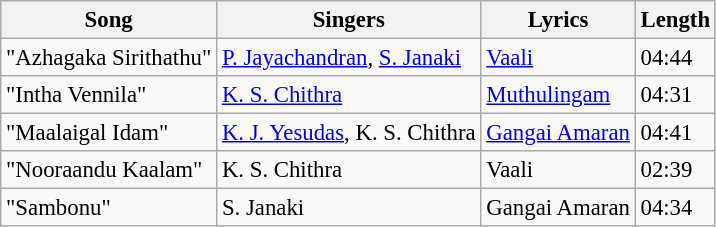<table class="wikitable" style="font-size:95%;">
<tr>
<th>Song</th>
<th>Singers</th>
<th>Lyrics</th>
<th>Length</th>
</tr>
<tr>
<td>"Azhagaka Sirithathu"</td>
<td><a href='#'>P. Jayachandran</a>, <a href='#'>S. Janaki</a></td>
<td><a href='#'>Vaali</a></td>
<td>04:44</td>
</tr>
<tr>
<td>"Intha Vennila"</td>
<td><a href='#'>K. S. Chithra</a></td>
<td><a href='#'>Muthulingam</a></td>
<td>04:31</td>
</tr>
<tr>
<td>"Maalaigal Idam"</td>
<td><a href='#'>K. J. Yesudas</a>, K. S. Chithra</td>
<td><a href='#'>Gangai Amaran</a></td>
<td>04:41</td>
</tr>
<tr>
<td>"Nooraandu Kaalam"</td>
<td>K. S. Chithra</td>
<td>Vaali</td>
<td>02:39</td>
</tr>
<tr>
<td>"Sambonu"</td>
<td>S. Janaki</td>
<td>Gangai Amaran</td>
<td>04:34</td>
</tr>
</table>
